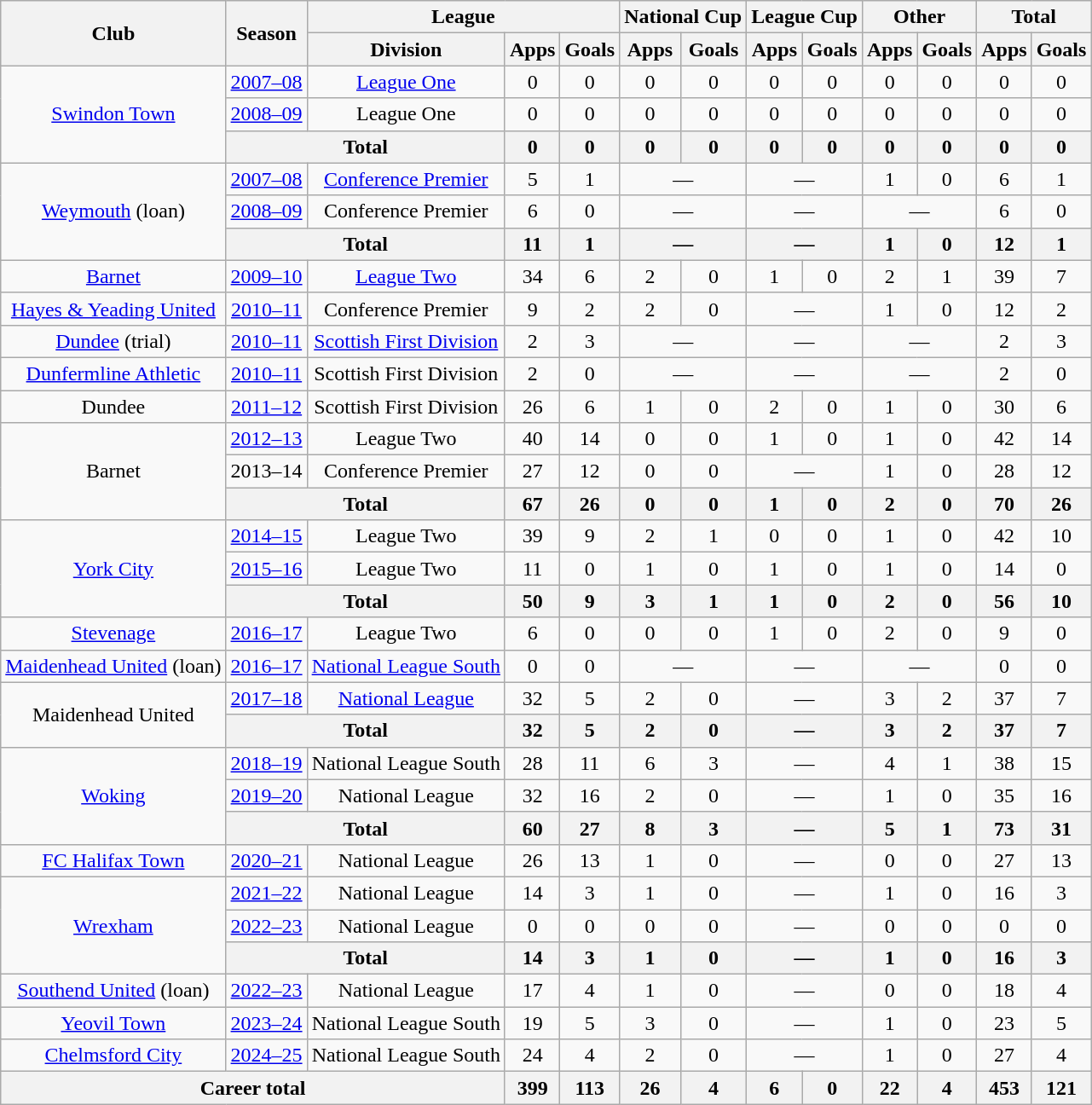<table class=wikitable style=text-align:center>
<tr>
<th rowspan=2>Club</th>
<th rowspan=2>Season</th>
<th colspan=3>League</th>
<th colspan=2>National Cup</th>
<th colspan=2>League Cup</th>
<th colspan=2>Other</th>
<th colspan=2>Total</th>
</tr>
<tr>
<th>Division</th>
<th>Apps</th>
<th>Goals</th>
<th>Apps</th>
<th>Goals</th>
<th>Apps</th>
<th>Goals</th>
<th>Apps</th>
<th>Goals</th>
<th>Apps</th>
<th>Goals</th>
</tr>
<tr>
<td rowspan=3><a href='#'>Swindon Town</a></td>
<td><a href='#'>2007–08</a></td>
<td><a href='#'>League One</a></td>
<td>0</td>
<td>0</td>
<td>0</td>
<td>0</td>
<td>0</td>
<td>0</td>
<td>0</td>
<td>0</td>
<td>0</td>
<td>0</td>
</tr>
<tr>
<td><a href='#'>2008–09</a></td>
<td>League One</td>
<td>0</td>
<td>0</td>
<td>0</td>
<td>0</td>
<td>0</td>
<td>0</td>
<td>0</td>
<td>0</td>
<td>0</td>
<td>0</td>
</tr>
<tr>
<th colspan=2>Total</th>
<th>0</th>
<th>0</th>
<th>0</th>
<th>0</th>
<th>0</th>
<th>0</th>
<th>0</th>
<th>0</th>
<th>0</th>
<th>0</th>
</tr>
<tr>
<td rowspan=3><a href='#'>Weymouth</a> (loan)</td>
<td><a href='#'>2007–08</a></td>
<td><a href='#'>Conference Premier</a></td>
<td>5</td>
<td>1</td>
<td colspan=2>—</td>
<td colspan=2>—</td>
<td>1</td>
<td>0</td>
<td>6</td>
<td>1</td>
</tr>
<tr>
<td><a href='#'>2008–09</a></td>
<td>Conference Premier</td>
<td>6</td>
<td>0</td>
<td colspan=2>—</td>
<td colspan=2>—</td>
<td colspan=2>—</td>
<td>6</td>
<td>0</td>
</tr>
<tr>
<th colspan=2>Total</th>
<th>11</th>
<th>1</th>
<th colspan=2>—</th>
<th colspan=2>—</th>
<th>1</th>
<th>0</th>
<th>12</th>
<th>1</th>
</tr>
<tr>
<td><a href='#'>Barnet</a></td>
<td><a href='#'>2009–10</a></td>
<td><a href='#'>League Two</a></td>
<td>34</td>
<td>6</td>
<td>2</td>
<td>0</td>
<td>1</td>
<td>0</td>
<td>2</td>
<td>1</td>
<td>39</td>
<td>7</td>
</tr>
<tr>
<td><a href='#'>Hayes & Yeading United</a></td>
<td><a href='#'>2010–11</a></td>
<td>Conference Premier</td>
<td>9</td>
<td>2</td>
<td>2</td>
<td>0</td>
<td colspan=2>—</td>
<td>1</td>
<td>0</td>
<td>12</td>
<td>2</td>
</tr>
<tr>
<td><a href='#'>Dundee</a> (trial)</td>
<td><a href='#'>2010–11</a></td>
<td><a href='#'>Scottish First Division</a></td>
<td>2</td>
<td>3</td>
<td colspan=2>—</td>
<td colspan=2>—</td>
<td colspan=2>—</td>
<td>2</td>
<td>3</td>
</tr>
<tr>
<td><a href='#'>Dunfermline Athletic</a></td>
<td><a href='#'>2010–11</a></td>
<td>Scottish First Division</td>
<td>2</td>
<td>0</td>
<td colspan=2>—</td>
<td colspan=2>—</td>
<td colspan=2>—</td>
<td>2</td>
<td>0</td>
</tr>
<tr>
<td>Dundee</td>
<td><a href='#'>2011–12</a></td>
<td>Scottish First Division</td>
<td>26</td>
<td>6</td>
<td>1</td>
<td>0</td>
<td>2</td>
<td>0</td>
<td>1</td>
<td>0</td>
<td>30</td>
<td>6</td>
</tr>
<tr>
<td rowspan=3>Barnet</td>
<td><a href='#'>2012–13</a></td>
<td>League Two</td>
<td>40</td>
<td>14</td>
<td>0</td>
<td>0</td>
<td>1</td>
<td>0</td>
<td>1</td>
<td>0</td>
<td>42</td>
<td>14</td>
</tr>
<tr>
<td>2013–14</td>
<td>Conference Premier</td>
<td>27</td>
<td>12</td>
<td>0</td>
<td>0</td>
<td colspan=2>—</td>
<td>1</td>
<td>0</td>
<td>28</td>
<td>12</td>
</tr>
<tr>
<th colspan=2>Total</th>
<th>67</th>
<th>26</th>
<th>0</th>
<th>0</th>
<th>1</th>
<th>0</th>
<th>2</th>
<th>0</th>
<th>70</th>
<th>26</th>
</tr>
<tr>
<td rowspan=3><a href='#'>York City</a></td>
<td><a href='#'>2014–15</a></td>
<td>League Two</td>
<td>39</td>
<td>9</td>
<td>2</td>
<td>1</td>
<td>0</td>
<td>0</td>
<td>1</td>
<td>0</td>
<td>42</td>
<td>10</td>
</tr>
<tr>
<td><a href='#'>2015–16</a></td>
<td>League Two</td>
<td>11</td>
<td>0</td>
<td>1</td>
<td>0</td>
<td>1</td>
<td>0</td>
<td>1</td>
<td>0</td>
<td>14</td>
<td>0</td>
</tr>
<tr>
<th colspan=2>Total</th>
<th>50</th>
<th>9</th>
<th>3</th>
<th>1</th>
<th>1</th>
<th>0</th>
<th>2</th>
<th>0</th>
<th>56</th>
<th>10</th>
</tr>
<tr>
<td><a href='#'>Stevenage</a></td>
<td><a href='#'>2016–17</a></td>
<td>League Two</td>
<td>6</td>
<td>0</td>
<td>0</td>
<td>0</td>
<td>1</td>
<td>0</td>
<td>2</td>
<td>0</td>
<td>9</td>
<td>0</td>
</tr>
<tr>
<td><a href='#'>Maidenhead United</a> (loan)</td>
<td><a href='#'>2016–17</a></td>
<td><a href='#'>National League South</a></td>
<td>0</td>
<td>0</td>
<td colspan=2>—</td>
<td colspan=2>—</td>
<td colspan=2>—</td>
<td>0</td>
<td>0</td>
</tr>
<tr>
<td rowspan=2>Maidenhead United</td>
<td><a href='#'>2017–18</a></td>
<td><a href='#'>National League</a></td>
<td>32</td>
<td>5</td>
<td>2</td>
<td>0</td>
<td colspan=2>—</td>
<td>3</td>
<td>2</td>
<td>37</td>
<td>7</td>
</tr>
<tr>
<th colspan=2>Total</th>
<th>32</th>
<th>5</th>
<th>2</th>
<th>0</th>
<th colspan=2>—</th>
<th>3</th>
<th>2</th>
<th>37</th>
<th>7</th>
</tr>
<tr>
<td rowspan=3><a href='#'>Woking</a></td>
<td><a href='#'>2018–19</a></td>
<td>National League South</td>
<td>28</td>
<td>11</td>
<td>6</td>
<td>3</td>
<td colspan=2>—</td>
<td>4</td>
<td>1</td>
<td>38</td>
<td>15</td>
</tr>
<tr>
<td><a href='#'>2019–20</a></td>
<td>National League</td>
<td>32</td>
<td>16</td>
<td>2</td>
<td>0</td>
<td colspan=2>—</td>
<td>1</td>
<td>0</td>
<td>35</td>
<td>16</td>
</tr>
<tr>
<th colspan=2>Total</th>
<th>60</th>
<th>27</th>
<th>8</th>
<th>3</th>
<th colspan=2>—</th>
<th>5</th>
<th>1</th>
<th>73</th>
<th>31</th>
</tr>
<tr>
<td><a href='#'>FC Halifax Town</a></td>
<td><a href='#'>2020–21</a></td>
<td>National League</td>
<td>26</td>
<td>13</td>
<td>1</td>
<td>0</td>
<td colspan=2>—</td>
<td>0</td>
<td>0</td>
<td>27</td>
<td>13</td>
</tr>
<tr>
<td rowspan=3><a href='#'>Wrexham</a></td>
<td><a href='#'>2021–22</a></td>
<td>National League</td>
<td>14</td>
<td>3</td>
<td>1</td>
<td>0</td>
<td colspan=2>—</td>
<td>1</td>
<td>0</td>
<td>16</td>
<td>3</td>
</tr>
<tr>
<td><a href='#'>2022–23</a></td>
<td>National League</td>
<td>0</td>
<td>0</td>
<td>0</td>
<td>0</td>
<td colspan=2>—</td>
<td>0</td>
<td>0</td>
<td>0</td>
<td>0</td>
</tr>
<tr>
<th colspan=2>Total</th>
<th>14</th>
<th>3</th>
<th>1</th>
<th>0</th>
<th colspan=2>—</th>
<th>1</th>
<th>0</th>
<th>16</th>
<th>3</th>
</tr>
<tr>
<td><a href='#'>Southend United</a> (loan)</td>
<td><a href='#'>2022–23</a></td>
<td>National League</td>
<td>17</td>
<td>4</td>
<td>1</td>
<td>0</td>
<td colspan=2>—</td>
<td>0</td>
<td>0</td>
<td>18</td>
<td>4</td>
</tr>
<tr>
<td><a href='#'>Yeovil Town</a></td>
<td><a href='#'>2023–24</a></td>
<td>National League South</td>
<td>19</td>
<td>5</td>
<td>3</td>
<td>0</td>
<td colspan=2>—</td>
<td>1</td>
<td>0</td>
<td>23</td>
<td>5</td>
</tr>
<tr>
<td><a href='#'>Chelmsford City</a></td>
<td><a href='#'>2024–25</a></td>
<td>National League South</td>
<td>24</td>
<td>4</td>
<td>2</td>
<td>0</td>
<td colspan=2>—</td>
<td>1</td>
<td>0</td>
<td>27</td>
<td>4</td>
</tr>
<tr>
<th colspan=3>Career total</th>
<th>399</th>
<th>113</th>
<th>26</th>
<th>4</th>
<th>6</th>
<th>0</th>
<th>22</th>
<th>4</th>
<th>453</th>
<th>121</th>
</tr>
</table>
